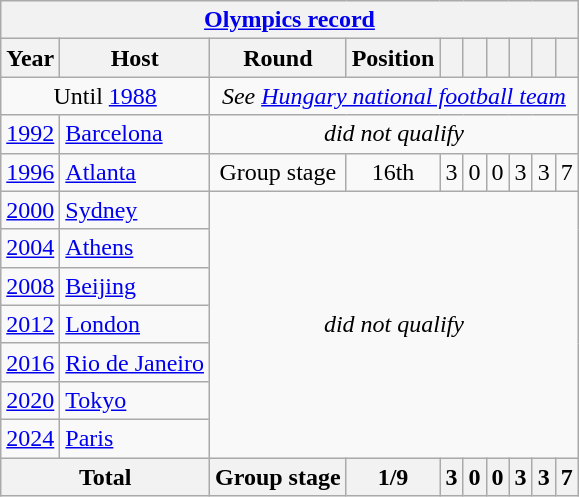<table class="wikitable" style="text-align: center">
<tr>
<th colspan=10><a href='#'>Olympics record</a></th>
</tr>
<tr>
<th>Year</th>
<th>Host</th>
<th>Round</th>
<th>Position</th>
<th></th>
<th></th>
<th></th>
<th></th>
<th></th>
<th></th>
</tr>
<tr>
<td colspan=2>Until <a href='#'>1988</a></td>
<td colspan=8><em>See <a href='#'>Hungary national football team</a></em></td>
</tr>
<tr>
<td><a href='#'>1992</a></td>
<td align=left> <a href='#'>Barcelona</a></td>
<td colspan=8><em>did not qualify</em></td>
</tr>
<tr>
<td><a href='#'>1996</a></td>
<td align=left> <a href='#'>Atlanta</a></td>
<td>Group stage</td>
<td>16th</td>
<td>3</td>
<td>0</td>
<td>0</td>
<td>3</td>
<td>3</td>
<td>7</td>
</tr>
<tr>
<td><a href='#'>2000</a></td>
<td align=left> <a href='#'>Sydney</a></td>
<td rowspan=7 colspan=8><em>did not qualify</em></td>
</tr>
<tr>
<td><a href='#'>2004</a></td>
<td align=left> <a href='#'>Athens</a></td>
</tr>
<tr>
<td><a href='#'>2008</a></td>
<td align=left> <a href='#'>Beijing</a></td>
</tr>
<tr>
<td><a href='#'>2012</a></td>
<td align=left> <a href='#'>London</a></td>
</tr>
<tr>
<td><a href='#'>2016</a></td>
<td align=left> <a href='#'>Rio de Janeiro</a></td>
</tr>
<tr>
<td><a href='#'>2020</a></td>
<td align=left> <a href='#'>Tokyo</a></td>
</tr>
<tr>
<td><a href='#'>2024</a></td>
<td align=left> <a href='#'>Paris</a></td>
</tr>
<tr>
<th colspan=2>Total</th>
<th>Group stage</th>
<th>1/9</th>
<th>3</th>
<th>0</th>
<th>0</th>
<th>3</th>
<th>3</th>
<th>7</th>
</tr>
</table>
